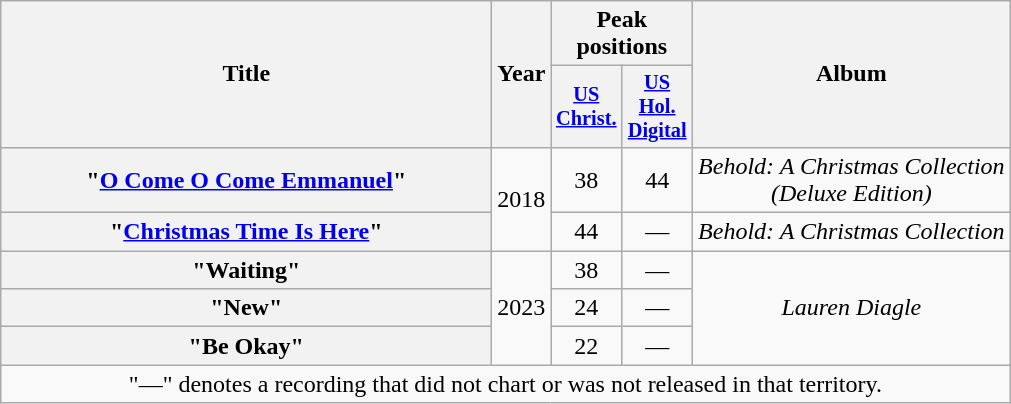<table class="wikitable plainrowheaders" style="text-align:center;">
<tr>
<th rowspan="2" scope="col" style="width:20em;">Title</th>
<th rowspan="2" scope="col" style="width:1em;">Year</th>
<th scope="col" colspan="2">Peak positions</th>
<th scope="col" rowspan="2">Album</th>
</tr>
<tr>
<th scope="col" style="width:3em;font-size:85%;"><a href='#'>US<br>Christ.</a><br></th>
<th scope="col" style="width:3em;font-size:85%;"><a href='#'>US<br>Hol.<br>Digital</a><br></th>
</tr>
<tr>
<th scope="row">"<a href='#'>O Come O Come Emmanuel</a>"</th>
<td rowspan="2">2018</td>
<td>38</td>
<td>44</td>
<td rowspan="1"><em>Behold: A Christmas Collection<br>(Deluxe Edition)</em></td>
</tr>
<tr>
<th scope="row">"<a href='#'>Christmas Time Is Here</a>"</th>
<td>44</td>
<td>—</td>
<td rowspan="1"><em>Behold: A Christmas Collection</em></td>
</tr>
<tr>
<th scope="row">"Waiting"</th>
<td rowspan="3">2023</td>
<td>38</td>
<td>—</td>
<td rowspan="3"><em>Lauren Diagle</em></td>
</tr>
<tr>
<th scope="row">"New"</th>
<td>24</td>
<td>—</td>
</tr>
<tr>
<th scope="row">"Be Okay"</th>
<td>22</td>
<td>—</td>
</tr>
<tr>
<td colspan="5">"—" denotes a recording that did not chart or was not released in that territory.</td>
</tr>
</table>
